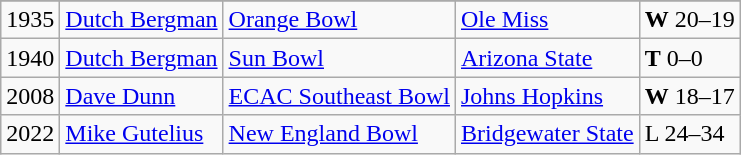<table class="wikitable">
<tr>
</tr>
<tr>
<td>1935</td>
<td><a href='#'>Dutch Bergman</a></td>
<td><a href='#'>Orange Bowl</a></td>
<td><a href='#'>Ole Miss</a></td>
<td><strong>W</strong> 20–19</td>
</tr>
<tr>
<td>1940</td>
<td><a href='#'>Dutch Bergman</a></td>
<td><a href='#'>Sun Bowl</a></td>
<td><a href='#'>Arizona State</a></td>
<td><strong>T</strong> 0–0</td>
</tr>
<tr>
<td>2008</td>
<td><a href='#'>Dave Dunn</a></td>
<td><a href='#'>ECAC Southeast Bowl</a></td>
<td><a href='#'>Johns Hopkins</a></td>
<td><strong>W</strong> 18–17</td>
</tr>
<tr>
<td>2022</td>
<td><a href='#'>Mike Gutelius</a></td>
<td><a href='#'>New England Bowl</a></td>
<td><a href='#'>Bridgewater State</a></td>
<td>L 24–34</td>
</tr>
</table>
